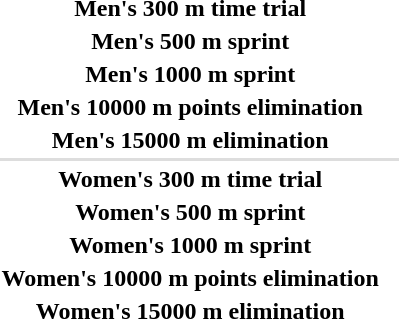<table>
<tr>
<th scope="row">Men's 300 m time trial</th>
<td></td>
<td></td>
<td></td>
</tr>
<tr>
<th scope="row">Men's 500 m sprint</th>
<td></td>
<td></td>
<td></td>
</tr>
<tr>
<th scope="row">Men's 1000 m sprint</th>
<td></td>
<td></td>
<td></td>
</tr>
<tr>
<th scope="row">Men's 10000 m points elimination</th>
<td></td>
<td></td>
<td></td>
</tr>
<tr>
<th scope="row">Men's 15000 m elimination</th>
<td></td>
<td></td>
<td></td>
</tr>
<tr bgcolor=#DDDDDD>
<td colspan=4></td>
</tr>
<tr>
<th scope="row">Women's 300 m time trial</th>
<td></td>
<td></td>
<td></td>
</tr>
<tr>
<th scope="row">Women's 500 m sprint</th>
<td></td>
<td></td>
<td></td>
</tr>
<tr>
<th scope="row">Women's 1000 m sprint</th>
<td></td>
<td></td>
<td></td>
</tr>
<tr>
<th scope="row">Women's 10000 m points elimination</th>
<td></td>
<td></td>
<td></td>
</tr>
<tr>
<th scope="row">Women's 15000 m elimination</th>
<td></td>
<td></td>
<td></td>
</tr>
</table>
